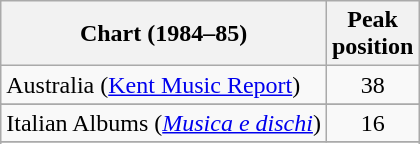<table class="wikitable sortable">
<tr>
<th>Chart (1984–85)</th>
<th>Peak<br>position</th>
</tr>
<tr>
<td>Australia (<a href='#'>Kent Music Report</a>)</td>
<td style="text-align:center;">38</td>
</tr>
<tr>
</tr>
<tr>
</tr>
<tr>
</tr>
<tr>
<td>Italian Albums (<em><a href='#'>Musica e dischi</a></em>)</td>
<td style="text-align:center;">16</td>
</tr>
<tr>
</tr>
<tr>
</tr>
<tr>
</tr>
<tr>
</tr>
<tr>
</tr>
</table>
